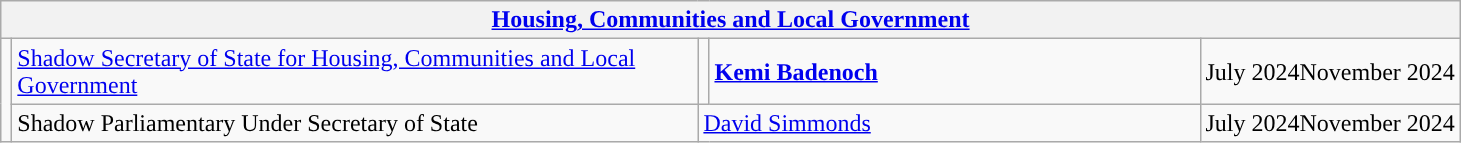<table class="wikitable">
<tr>
<th colspan="5"><a href='#'>Housing, Communities and Local Government</a></th>
</tr>
<tr>
<td rowspan="8" style="background: "></td>
<td style="width: 450px;"><a href='#'>Shadow Secretary of State for Housing, Communities and Local Government</a></td>
<td style="background: "></td>
<td style="width: 320px;"><strong><a href='#'>Kemi Badenoch</a></strong></td>
<td>July 2024November 2024</td>
</tr>
<tr>
<td>Shadow Parliamentary Under Secretary of State</td>
<td colspan="2"><a href='#'>David Simmonds</a><br></td>
<td>July 2024November 2024</td>
</tr>
</table>
